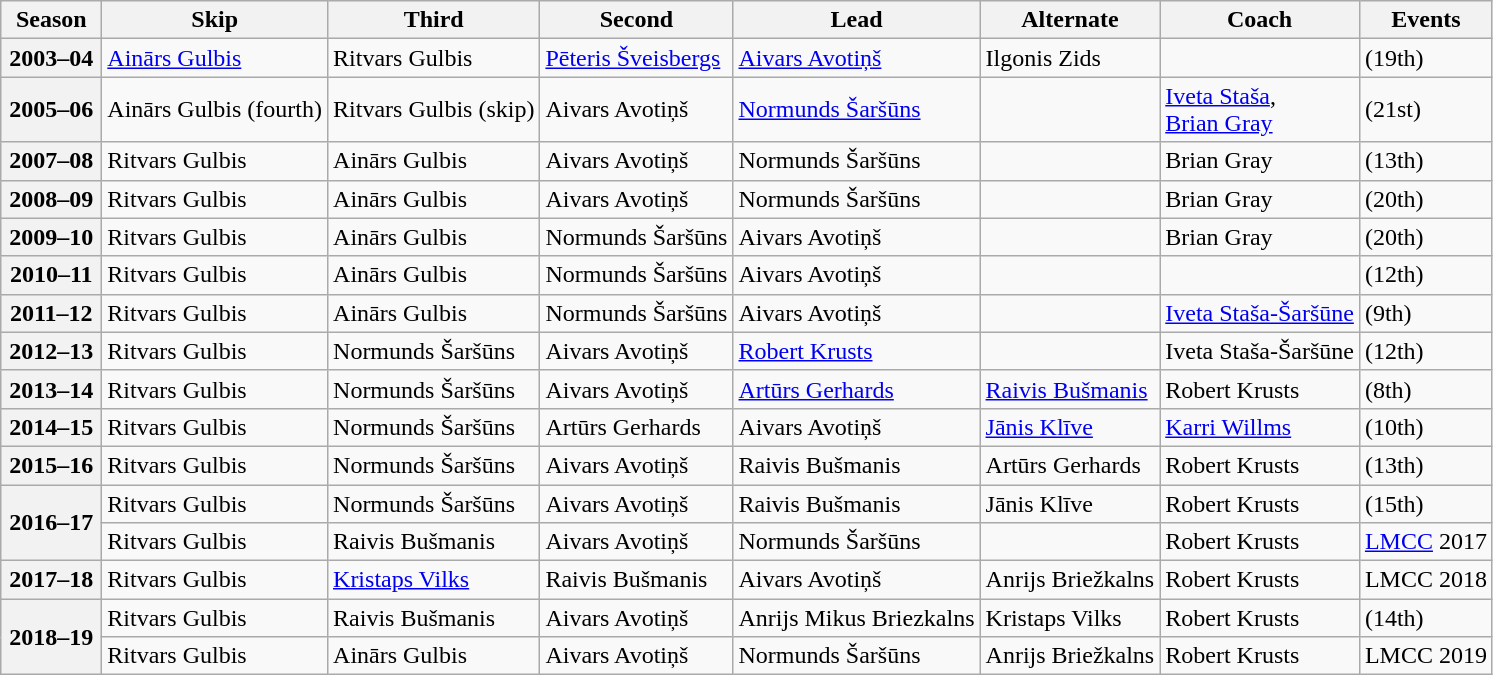<table class="wikitable">
<tr>
<th scope="col" width=60>Season</th>
<th scope="col">Skip</th>
<th scope="col">Third</th>
<th scope="col">Second</th>
<th scope="col">Lead</th>
<th scope="col">Alternate</th>
<th scope="col">Coach</th>
<th scope="col">Events</th>
</tr>
<tr>
<th scope="row">2003–04</th>
<td><a href='#'>Ainārs Gulbis</a></td>
<td>Ritvars Gulbis</td>
<td><a href='#'>Pēteris Šveisbergs</a></td>
<td><a href='#'>Aivars Avotiņš</a></td>
<td>Ilgonis Zids</td>
<td></td>
<td> (19th)</td>
</tr>
<tr>
<th scope="row">2005–06</th>
<td>Ainārs Gulbis (fourth)</td>
<td>Ritvars Gulbis (skip)</td>
<td>Aivars Avotiņš</td>
<td><a href='#'>Normunds Šaršūns</a></td>
<td></td>
<td><a href='#'>Iveta Staša</a>,<br><a href='#'>Brian Gray</a></td>
<td> (21st)</td>
</tr>
<tr>
<th scope="row">2007–08</th>
<td>Ritvars Gulbis</td>
<td>Ainārs Gulbis</td>
<td>Aivars Avotiņš</td>
<td>Normunds Šaršūns</td>
<td></td>
<td>Brian Gray</td>
<td> (13th)</td>
</tr>
<tr>
<th scope="row">2008–09</th>
<td>Ritvars Gulbis</td>
<td>Ainārs Gulbis</td>
<td>Aivars Avotiņš</td>
<td>Normunds Šaršūns</td>
<td></td>
<td>Brian Gray</td>
<td> (20th)</td>
</tr>
<tr>
<th scope="row">2009–10</th>
<td>Ritvars Gulbis</td>
<td>Ainārs Gulbis</td>
<td>Normunds Šaršūns</td>
<td>Aivars Avotiņš</td>
<td></td>
<td>Brian Gray</td>
<td> (20th)</td>
</tr>
<tr>
<th scope="row">2010–11</th>
<td>Ritvars Gulbis</td>
<td>Ainārs Gulbis</td>
<td>Normunds Šaršūns</td>
<td>Aivars Avotiņš</td>
<td></td>
<td></td>
<td> (12th)</td>
</tr>
<tr>
<th scope="row">2011–12</th>
<td>Ritvars Gulbis</td>
<td>Ainārs Gulbis</td>
<td>Normunds Šaršūns</td>
<td>Aivars Avotiņš</td>
<td></td>
<td><a href='#'>Iveta Staša-Šaršūne</a></td>
<td> (9th)</td>
</tr>
<tr>
<th scope="row">2012–13</th>
<td>Ritvars Gulbis</td>
<td>Normunds Šaršūns</td>
<td>Aivars Avotiņš</td>
<td><a href='#'>Robert Krusts</a></td>
<td></td>
<td>Iveta Staša-Šaršūne</td>
<td> (12th)</td>
</tr>
<tr>
<th scope="row">2013–14</th>
<td>Ritvars Gulbis</td>
<td>Normunds Šaršūns</td>
<td>Aivars Avotiņš</td>
<td><a href='#'>Artūrs Gerhards</a></td>
<td><a href='#'>Raivis Bušmanis</a></td>
<td>Robert Krusts</td>
<td> (8th)</td>
</tr>
<tr>
<th scope="row">2014–15</th>
<td>Ritvars Gulbis</td>
<td>Normunds Šaršūns</td>
<td>Artūrs Gerhards</td>
<td>Aivars Avotiņš</td>
<td><a href='#'>Jānis Klīve</a></td>
<td><a href='#'>Karri Willms</a></td>
<td> (10th)</td>
</tr>
<tr>
<th scope="row">2015–16</th>
<td>Ritvars Gulbis</td>
<td>Normunds Šaršūns</td>
<td>Aivars Avotiņš</td>
<td>Raivis Bušmanis</td>
<td>Artūrs Gerhards</td>
<td>Robert Krusts</td>
<td> (13th)</td>
</tr>
<tr>
<th scope="row" rowspan=2>2016–17</th>
<td>Ritvars Gulbis</td>
<td>Normunds Šaršūns</td>
<td>Aivars Avotiņš</td>
<td>Raivis Bušmanis</td>
<td>Jānis Klīve</td>
<td>Robert Krusts</td>
<td> (15th)</td>
</tr>
<tr>
<td>Ritvars Gulbis</td>
<td>Raivis Bušmanis</td>
<td>Aivars Avotiņš</td>
<td>Normunds Šaršūns</td>
<td></td>
<td>Robert Krusts</td>
<td><a href='#'>LMCC</a> 2017 </td>
</tr>
<tr>
<th scope="row">2017–18</th>
<td>Ritvars Gulbis</td>
<td><a href='#'>Kristaps Vilks</a></td>
<td>Raivis Bušmanis</td>
<td>Aivars Avotiņš</td>
<td>Anrijs Briežkalns</td>
<td>Robert Krusts</td>
<td>LMCC 2018 </td>
</tr>
<tr>
<th scope="row" rowspan=2>2018–19</th>
<td>Ritvars Gulbis</td>
<td>Raivis Bušmanis</td>
<td>Aivars Avotiņš</td>
<td>Anrijs Mikus Briezkalns</td>
<td>Kristaps Vilks</td>
<td>Robert Krusts</td>
<td> (14th)</td>
</tr>
<tr>
<td>Ritvars Gulbis</td>
<td>Ainārs Gulbis</td>
<td>Aivars Avotiņš</td>
<td>Normunds Šaršūns</td>
<td>Anrijs Briežkalns</td>
<td>Robert Krusts</td>
<td>LMCC 2019 </td>
</tr>
</table>
